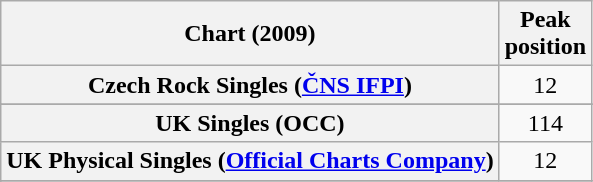<table class="wikitable sortable plainrowheaders" style="text-align:center;">
<tr>
<th scope="col">Chart (2009)</th>
<th scope="col">Peak<br>position</th>
</tr>
<tr>
<th scope="row">Czech Rock Singles (<a href='#'>ČNS IFPI</a>)</th>
<td>12</td>
</tr>
<tr>
</tr>
<tr>
</tr>
<tr>
</tr>
<tr>
<th scope="row">UK Singles (OCC)</th>
<td>114</td>
</tr>
<tr>
<th scope="row">UK Physical Singles (<a href='#'>Official Charts Company</a>)</th>
<td>12</td>
</tr>
<tr>
</tr>
<tr>
</tr>
</table>
